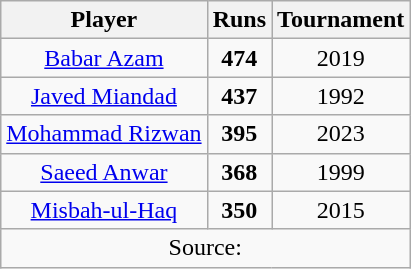<table class="wikitable" style="text-align:center">
<tr>
<th scope="col">Player</th>
<th scope="col">Runs</th>
<th scope="col">Tournament</th>
</tr>
<tr>
<td><a href='#'>Babar Azam</a></td>
<td><strong>474</strong></td>
<td>2019</td>
</tr>
<tr>
<td><a href='#'>Javed Miandad</a></td>
<td><strong>437</strong></td>
<td>1992</td>
</tr>
<tr>
<td><a href='#'>Mohammad Rizwan</a></td>
<td><strong>395</strong></td>
<td>2023</td>
</tr>
<tr>
<td><a href='#'>Saeed Anwar</a></td>
<td><strong>368</strong></td>
<td>1999</td>
</tr>
<tr>
<td><a href='#'>Misbah-ul-Haq</a></td>
<td><strong>350</strong></td>
<td>2015</td>
</tr>
<tr>
<td colspan="3">Source:</td>
</tr>
</table>
